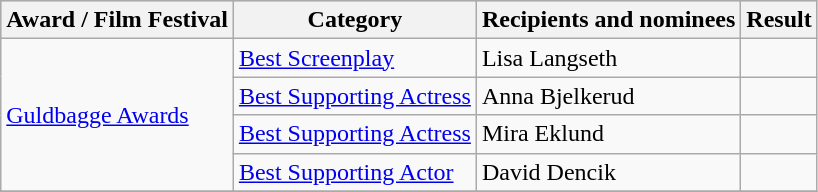<table class="wikitable plainrowheaders sortable">
<tr style="background:#ccc; text-align:center;">
<th scope="col">Award / Film Festival</th>
<th scope="col">Category</th>
<th scope="col">Recipients and nominees</th>
<th scope="col">Result</th>
</tr>
<tr>
<td rowspan=4><a href='#'>Guldbagge Awards</a></td>
<td><a href='#'>Best Screenplay</a></td>
<td>Lisa Langseth</td>
<td></td>
</tr>
<tr>
<td><a href='#'>Best Supporting Actress</a></td>
<td>Anna Bjelkerud</td>
<td></td>
</tr>
<tr>
<td><a href='#'>Best Supporting Actress</a></td>
<td>Mira Eklund</td>
<td></td>
</tr>
<tr>
<td><a href='#'>Best Supporting Actor</a></td>
<td>David Dencik</td>
<td></td>
</tr>
<tr>
</tr>
</table>
